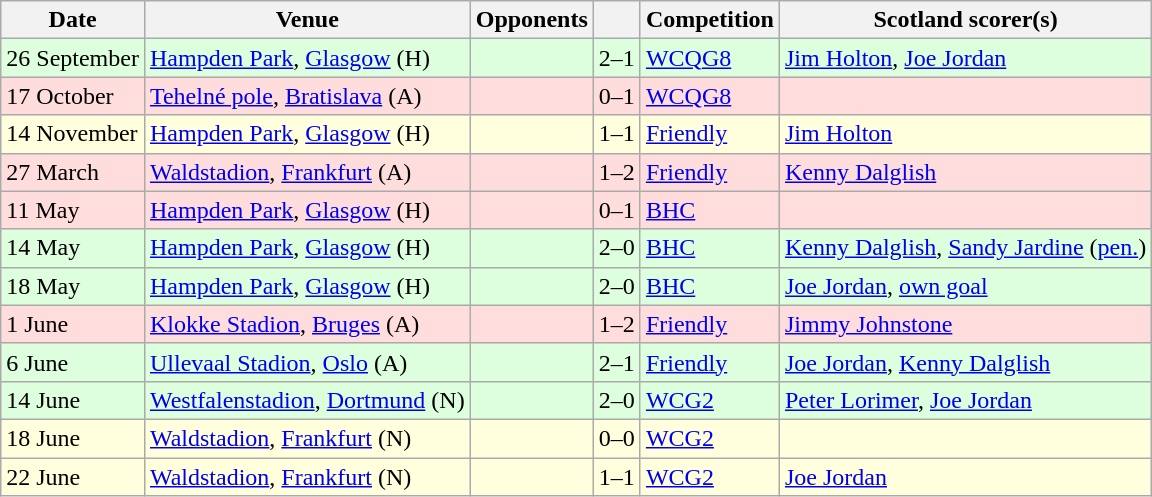<table class="wikitable">
<tr>
<th>Date</th>
<th>Venue</th>
<th>Opponents</th>
<th></th>
<th>Competition</th>
<th>Scotland scorer(s)</th>
</tr>
<tr bgcolor=#ddffdd>
<td>26 September</td>
<td><a href='#'>Hampden Park</a>, <a href='#'>Glasgow</a> (H)</td>
<td></td>
<td align=center>2–1</td>
<td><a href='#'>WCQG8</a></td>
<td><a href='#'>Jim Holton</a>, <a href='#'>Joe Jordan</a></td>
</tr>
<tr bgcolor=#ffdddd>
<td>17 October</td>
<td><a href='#'>Tehelné pole</a>, <a href='#'>Bratislava</a> (A)</td>
<td></td>
<td align=center>0–1</td>
<td><a href='#'>WCQG8</a></td>
<td></td>
</tr>
<tr bgcolor=#ffffdd>
<td>14 November</td>
<td><a href='#'>Hampden Park</a>, <a href='#'>Glasgow</a> (H)</td>
<td></td>
<td align=center>1–1</td>
<td><a href='#'>Friendly</a></td>
<td><a href='#'>Jim Holton</a></td>
</tr>
<tr bgcolor=#ffdddd>
<td>27 March</td>
<td><a href='#'>Waldstadion</a>, <a href='#'>Frankfurt</a> (A)</td>
<td></td>
<td align=center>1–2</td>
<td><a href='#'>Friendly</a></td>
<td><a href='#'>Kenny Dalglish</a></td>
</tr>
<tr bgcolor=#ffdddd>
<td>11 May</td>
<td><a href='#'>Hampden Park</a>, <a href='#'>Glasgow</a> (H)</td>
<td></td>
<td align=center>0–1</td>
<td><a href='#'>BHC</a></td>
<td></td>
</tr>
<tr bgcolor=#ddffdd>
<td>14 May</td>
<td><a href='#'>Hampden Park</a>, <a href='#'>Glasgow</a> (H)</td>
<td></td>
<td align=center>2–0</td>
<td><a href='#'>BHC</a></td>
<td><a href='#'>Kenny Dalglish</a>, <a href='#'>Sandy Jardine</a> (<a href='#'>pen.</a>)</td>
</tr>
<tr bgcolor=#ddffdd>
<td>18 May</td>
<td><a href='#'>Hampden Park</a>, <a href='#'>Glasgow</a> (H)</td>
<td></td>
<td align=center>2–0</td>
<td><a href='#'>BHC</a></td>
<td><a href='#'>Joe Jordan</a>, <a href='#'>own goal</a></td>
</tr>
<tr bgcolor=#ffdddd>
<td>1 June</td>
<td><a href='#'>Klokke Stadion</a>, <a href='#'>Bruges</a> (A)</td>
<td></td>
<td align=center>1–2</td>
<td><a href='#'>Friendly</a></td>
<td><a href='#'>Jimmy Johnstone</a></td>
</tr>
<tr bgcolor=#ddffdd>
<td>6 June</td>
<td><a href='#'>Ullevaal Stadion</a>, <a href='#'>Oslo</a> (A)</td>
<td></td>
<td align=center>2–1</td>
<td><a href='#'>Friendly</a></td>
<td><a href='#'>Joe Jordan</a>, <a href='#'>Kenny Dalglish</a></td>
</tr>
<tr bgcolor=#ddffdd>
<td>14 June</td>
<td><a href='#'>Westfalenstadion</a>, <a href='#'>Dortmund</a> (N)</td>
<td></td>
<td align=center>2–0</td>
<td><a href='#'>WCG2</a></td>
<td><a href='#'>Peter Lorimer</a>, <a href='#'>Joe Jordan</a></td>
</tr>
<tr bgcolor=#ffffdd>
<td>18 June</td>
<td><a href='#'>Waldstadion</a>, <a href='#'>Frankfurt</a> (N)</td>
<td></td>
<td align=center>0–0</td>
<td><a href='#'>WCG2</a></td>
<td></td>
</tr>
<tr bgcolor=#ffffdd>
<td>22 June</td>
<td><a href='#'>Waldstadion</a>, <a href='#'>Frankfurt</a> (N)</td>
<td></td>
<td align=center>1–1</td>
<td><a href='#'>WCG2</a></td>
<td><a href='#'>Joe Jordan</a></td>
</tr>
</table>
